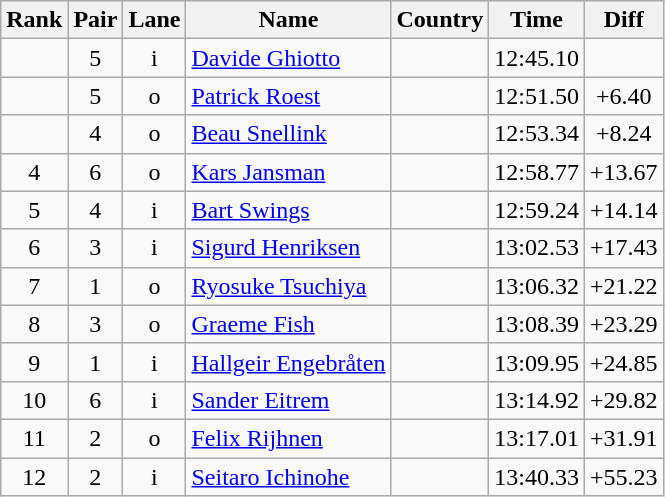<table class="wikitable sortable" style="text-align:center">
<tr>
<th>Rank</th>
<th>Pair</th>
<th>Lane</th>
<th>Name</th>
<th>Country</th>
<th>Time</th>
<th>Diff</th>
</tr>
<tr>
<td></td>
<td>5</td>
<td>i</td>
<td align=left><a href='#'>Davide Ghiotto</a></td>
<td align=left></td>
<td>12:45.10</td>
<td></td>
</tr>
<tr>
<td></td>
<td>5</td>
<td>o</td>
<td align=left><a href='#'>Patrick Roest</a></td>
<td align=left></td>
<td>12:51.50</td>
<td>+6.40</td>
</tr>
<tr>
<td></td>
<td>4</td>
<td>o</td>
<td align=left><a href='#'>Beau Snellink</a></td>
<td align=left></td>
<td>12:53.34</td>
<td>+8.24</td>
</tr>
<tr>
<td>4</td>
<td>6</td>
<td>o</td>
<td align=left><a href='#'>Kars Jansman</a></td>
<td align=left></td>
<td>12:58.77</td>
<td>+13.67</td>
</tr>
<tr>
<td>5</td>
<td>4</td>
<td>i</td>
<td align=left><a href='#'>Bart Swings</a></td>
<td align=left></td>
<td>12:59.24</td>
<td>+14.14</td>
</tr>
<tr>
<td>6</td>
<td>3</td>
<td>i</td>
<td align=left><a href='#'>Sigurd Henriksen</a></td>
<td align=left></td>
<td>13:02.53</td>
<td>+17.43</td>
</tr>
<tr>
<td>7</td>
<td>1</td>
<td>o</td>
<td align=left><a href='#'>Ryosuke Tsuchiya</a></td>
<td align=left></td>
<td>13:06.32</td>
<td>+21.22</td>
</tr>
<tr>
<td>8</td>
<td>3</td>
<td>o</td>
<td align=left><a href='#'>Graeme Fish</a></td>
<td align=left></td>
<td>13:08.39</td>
<td>+23.29</td>
</tr>
<tr>
<td>9</td>
<td>1</td>
<td>i</td>
<td align=left><a href='#'>Hallgeir Engebråten</a></td>
<td align=left></td>
<td>13:09.95</td>
<td>+24.85</td>
</tr>
<tr>
<td>10</td>
<td>6</td>
<td>i</td>
<td align=left><a href='#'>Sander Eitrem</a></td>
<td align=left></td>
<td>13:14.92</td>
<td>+29.82</td>
</tr>
<tr>
<td>11</td>
<td>2</td>
<td>o</td>
<td align=left><a href='#'>Felix Rijhnen</a></td>
<td align=left></td>
<td>13:17.01</td>
<td>+31.91</td>
</tr>
<tr>
<td>12</td>
<td>2</td>
<td>i</td>
<td align=left><a href='#'>Seitaro Ichinohe</a></td>
<td align=left></td>
<td>13:40.33</td>
<td>+55.23</td>
</tr>
</table>
